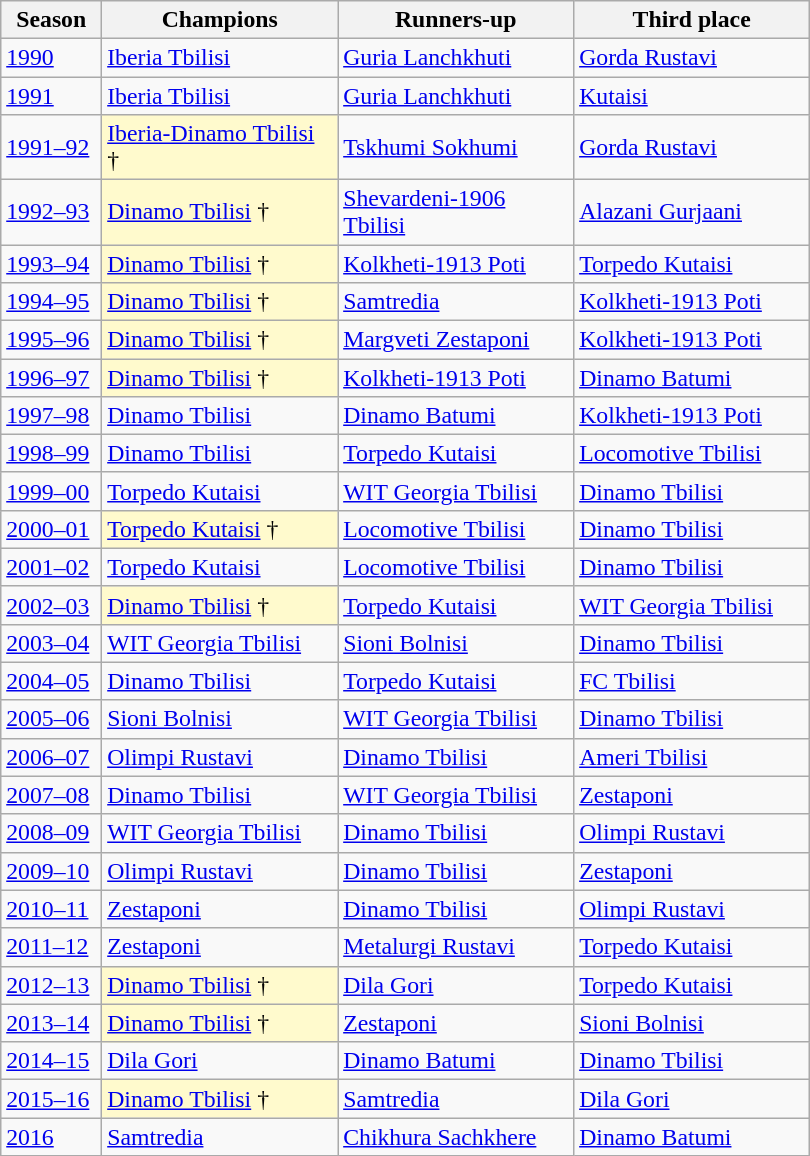<table class="wikitable" style="font-size:99%;">
<tr>
<th width=60>Season</th>
<th width=150>Champions</th>
<th width=150>Runners-up</th>
<th width=150>Third place</th>
</tr>
<tr>
<td><a href='#'>1990</a></td>
<td><a href='#'>Iberia Tbilisi</a> </td>
<td><a href='#'>Guria Lanchkhuti</a></td>
<td><a href='#'>Gorda Rustavi</a></td>
</tr>
<tr>
<td><a href='#'>1991</a></td>
<td><a href='#'>Iberia Tbilisi</a> </td>
<td><a href='#'>Guria Lanchkhuti</a></td>
<td><a href='#'>Kutaisi</a></td>
</tr>
<tr>
<td><a href='#'>1991–92</a></td>
<td style="background-color:#FFFACD"><a href='#'>Iberia-Dinamo Tbilisi</a>  †</td>
<td><a href='#'>Tskhumi Sokhumi</a></td>
<td><a href='#'>Gorda Rustavi</a></td>
</tr>
<tr>
<td><a href='#'>1992–93</a></td>
<td style="background-color:#FFFACD"><a href='#'>Dinamo Tbilisi</a>  †</td>
<td><a href='#'>Shevardeni-1906 Tbilisi</a></td>
<td><a href='#'>Alazani Gurjaani</a></td>
</tr>
<tr>
<td><a href='#'>1993–94</a></td>
<td style="background-color:#FFFACD"><a href='#'>Dinamo Tbilisi</a>  †</td>
<td><a href='#'>Kolkheti-1913 Poti</a></td>
<td><a href='#'>Torpedo Kutaisi</a></td>
</tr>
<tr>
<td><a href='#'>1994–95</a></td>
<td style="background-color:#FFFACD"><a href='#'>Dinamo Tbilisi</a>  †</td>
<td><a href='#'>Samtredia</a></td>
<td><a href='#'>Kolkheti-1913 Poti</a></td>
</tr>
<tr>
<td><a href='#'>1995–96</a></td>
<td style="background-color:#FFFACD"><a href='#'>Dinamo Tbilisi</a>  †</td>
<td><a href='#'>Margveti Zestaponi</a></td>
<td><a href='#'>Kolkheti-1913 Poti</a></td>
</tr>
<tr>
<td><a href='#'>1996–97</a></td>
<td style="background-color:#FFFACD"><a href='#'>Dinamo Tbilisi</a>  †</td>
<td><a href='#'>Kolkheti-1913 Poti</a></td>
<td><a href='#'>Dinamo Batumi</a></td>
</tr>
<tr>
<td><a href='#'>1997–98</a></td>
<td><a href='#'>Dinamo Tbilisi</a> </td>
<td><a href='#'>Dinamo Batumi</a></td>
<td><a href='#'>Kolkheti-1913 Poti</a></td>
</tr>
<tr>
<td><a href='#'>1998–99</a></td>
<td><a href='#'>Dinamo Tbilisi</a> </td>
<td><a href='#'>Torpedo Kutaisi</a></td>
<td><a href='#'>Locomotive Tbilisi</a></td>
</tr>
<tr>
<td><a href='#'>1999–00</a></td>
<td><a href='#'>Torpedo Kutaisi</a> </td>
<td><a href='#'>WIT Georgia Tbilisi</a></td>
<td><a href='#'>Dinamo Tbilisi</a></td>
</tr>
<tr>
<td><a href='#'>2000–01</a></td>
<td style="background-color:#FFFACD"><a href='#'>Torpedo Kutaisi</a>  †</td>
<td><a href='#'>Locomotive Tbilisi</a></td>
<td><a href='#'>Dinamo Tbilisi</a></td>
</tr>
<tr>
<td><a href='#'>2001–02</a></td>
<td><a href='#'>Torpedo Kutaisi</a> </td>
<td><a href='#'>Locomotive Tbilisi</a></td>
<td><a href='#'>Dinamo Tbilisi</a></td>
</tr>
<tr>
<td><a href='#'>2002–03</a></td>
<td style="background-color:#FFFACD"><a href='#'>Dinamo Tbilisi</a>  †</td>
<td><a href='#'>Torpedo Kutaisi</a></td>
<td><a href='#'>WIT Georgia Tbilisi</a></td>
</tr>
<tr>
<td><a href='#'>2003–04</a></td>
<td><a href='#'>WIT Georgia Tbilisi</a> </td>
<td><a href='#'>Sioni Bolnisi</a></td>
<td><a href='#'>Dinamo Tbilisi</a></td>
</tr>
<tr>
<td><a href='#'>2004–05</a></td>
<td><a href='#'>Dinamo Tbilisi</a> </td>
<td><a href='#'>Torpedo Kutaisi</a></td>
<td><a href='#'>FC Tbilisi</a></td>
</tr>
<tr>
<td><a href='#'>2005–06</a></td>
<td><a href='#'>Sioni Bolnisi</a> </td>
<td><a href='#'>WIT Georgia Tbilisi</a></td>
<td><a href='#'>Dinamo Tbilisi</a></td>
</tr>
<tr>
<td><a href='#'>2006–07</a></td>
<td><a href='#'>Olimpi Rustavi</a> </td>
<td><a href='#'>Dinamo Tbilisi</a></td>
<td><a href='#'>Ameri Tbilisi</a></td>
</tr>
<tr>
<td><a href='#'>2007–08</a></td>
<td><a href='#'>Dinamo Tbilisi</a> </td>
<td><a href='#'>WIT Georgia Tbilisi</a></td>
<td><a href='#'>Zestaponi</a></td>
</tr>
<tr>
<td><a href='#'>2008–09</a></td>
<td><a href='#'>WIT Georgia Tbilisi</a> </td>
<td><a href='#'>Dinamo Tbilisi</a></td>
<td><a href='#'>Olimpi Rustavi</a></td>
</tr>
<tr>
<td><a href='#'>2009–10</a></td>
<td><a href='#'>Olimpi Rustavi</a> </td>
<td><a href='#'>Dinamo Tbilisi</a></td>
<td><a href='#'>Zestaponi</a></td>
</tr>
<tr>
<td><a href='#'>2010–11</a></td>
<td><a href='#'>Zestaponi</a> </td>
<td><a href='#'>Dinamo Tbilisi</a></td>
<td><a href='#'>Olimpi Rustavi</a></td>
</tr>
<tr>
<td><a href='#'>2011–12</a></td>
<td><a href='#'>Zestaponi</a> </td>
<td><a href='#'>Metalurgi Rustavi</a></td>
<td><a href='#'>Torpedo Kutaisi</a></td>
</tr>
<tr>
<td><a href='#'>2012–13</a></td>
<td style="background-color:#FFFACD"><a href='#'>Dinamo Tbilisi</a>  †</td>
<td><a href='#'>Dila Gori</a></td>
<td><a href='#'>Torpedo Kutaisi</a></td>
</tr>
<tr>
<td><a href='#'>2013–14</a></td>
<td style="background-color:#FFFACD"><a href='#'>Dinamo Tbilisi</a>  †</td>
<td><a href='#'>Zestaponi</a></td>
<td><a href='#'>Sioni Bolnisi</a></td>
</tr>
<tr>
<td><a href='#'>2014–15</a></td>
<td><a href='#'>Dila Gori</a> </td>
<td><a href='#'>Dinamo Batumi</a></td>
<td><a href='#'>Dinamo Tbilisi</a></td>
</tr>
<tr>
<td><a href='#'>2015–16</a></td>
<td style="background-color:#FFFACD"><a href='#'>Dinamo Tbilisi</a>  †</td>
<td><a href='#'>Samtredia</a></td>
<td><a href='#'>Dila Gori</a></td>
</tr>
<tr>
<td><a href='#'>2016</a></td>
<td><a href='#'>Samtredia</a> </td>
<td><a href='#'>Chikhura Sachkhere</a></td>
<td><a href='#'>Dinamo Batumi</a></td>
</tr>
</table>
